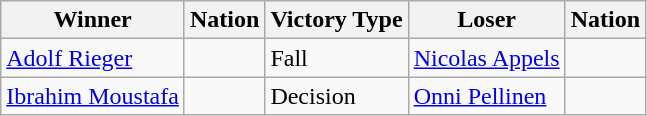<table class="wikitable sortable" style="text-align:left;">
<tr>
<th>Winner</th>
<th>Nation</th>
<th>Victory Type</th>
<th>Loser</th>
<th>Nation</th>
</tr>
<tr>
<td><a href='#'>Adolf Rieger</a></td>
<td></td>
<td>Fall</td>
<td><a href='#'>Nicolas Appels</a></td>
<td></td>
</tr>
<tr>
<td><a href='#'>Ibrahim Moustafa</a></td>
<td></td>
<td>Decision</td>
<td><a href='#'>Onni Pellinen</a></td>
<td></td>
</tr>
</table>
